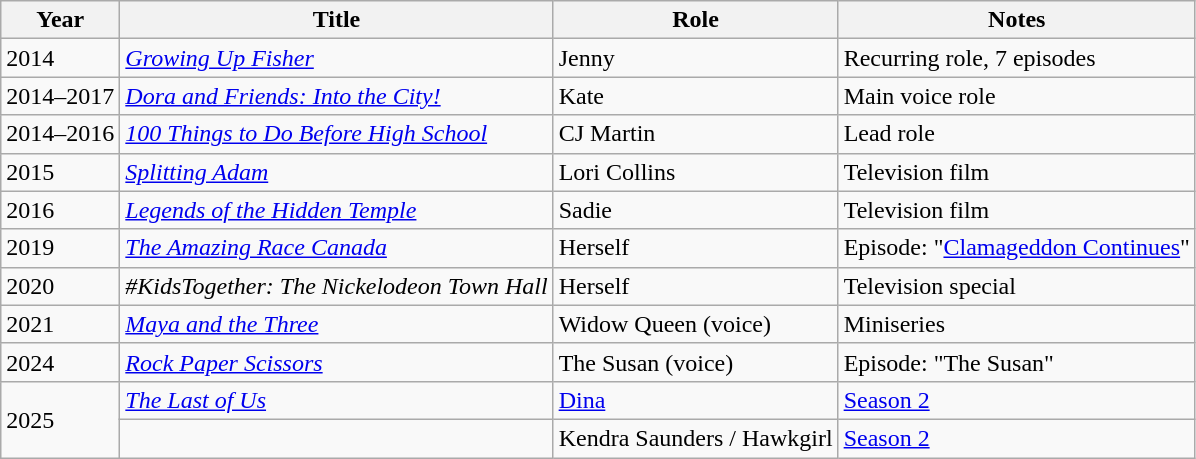<table class="wikitable sortable">
<tr>
<th>Year</th>
<th>Title</th>
<th>Role</th>
<th class="unsortable">Notes</th>
</tr>
<tr>
<td>2014</td>
<td><em><a href='#'>Growing Up Fisher</a></em></td>
<td>Jenny</td>
<td>Recurring role, 7 episodes</td>
</tr>
<tr>
<td>2014–2017</td>
<td><em><a href='#'>Dora and Friends: Into the City!</a></em></td>
<td>Kate</td>
<td>Main voice role</td>
</tr>
<tr>
<td>2014–2016</td>
<td><em><a href='#'>100 Things to Do Before High School</a></em></td>
<td>CJ Martin</td>
<td>Lead role</td>
</tr>
<tr>
<td>2015</td>
<td><em><a href='#'>Splitting Adam</a></em></td>
<td>Lori Collins</td>
<td>Television film</td>
</tr>
<tr>
<td>2016</td>
<td><em><a href='#'>Legends of the Hidden Temple</a></em></td>
<td>Sadie</td>
<td>Television film</td>
</tr>
<tr>
<td>2019</td>
<td><em><a href='#'>The Amazing Race Canada</a></em></td>
<td>Herself</td>
<td>Episode: "<a href='#'>Clamageddon Continues</a>"</td>
</tr>
<tr>
<td>2020</td>
<td><em>#KidsTogether: The Nickelodeon Town Hall</em></td>
<td>Herself</td>
<td>Television special</td>
</tr>
<tr>
<td>2021</td>
<td><em><a href='#'>Maya and the Three</a></em></td>
<td>Widow Queen (voice)</td>
<td>Miniseries</td>
</tr>
<tr>
<td>2024</td>
<td><em><a href='#'>Rock Paper Scissors</a></em></td>
<td>The Susan (voice)</td>
<td>Episode: "The Susan"</td>
</tr>
<tr>
<td rowspan="2">2025</td>
<td><em><a href='#'>The Last of Us</a></em></td>
<td><a href='#'>Dina</a></td>
<td><a href='#'>Season 2</a></td>
</tr>
<tr>
<td></td>
<td>Kendra Saunders / Hawkgirl</td>
<td><a href='#'>Season 2</a></td>
</tr>
</table>
